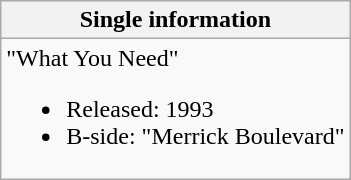<table class="wikitable">
<tr>
<th>Single information</th>
</tr>
<tr>
<td align="left">"What You Need"<br><ul><li>Released: 1993</li><li>B-side: "Merrick Boulevard"</li></ul></td>
</tr>
</table>
